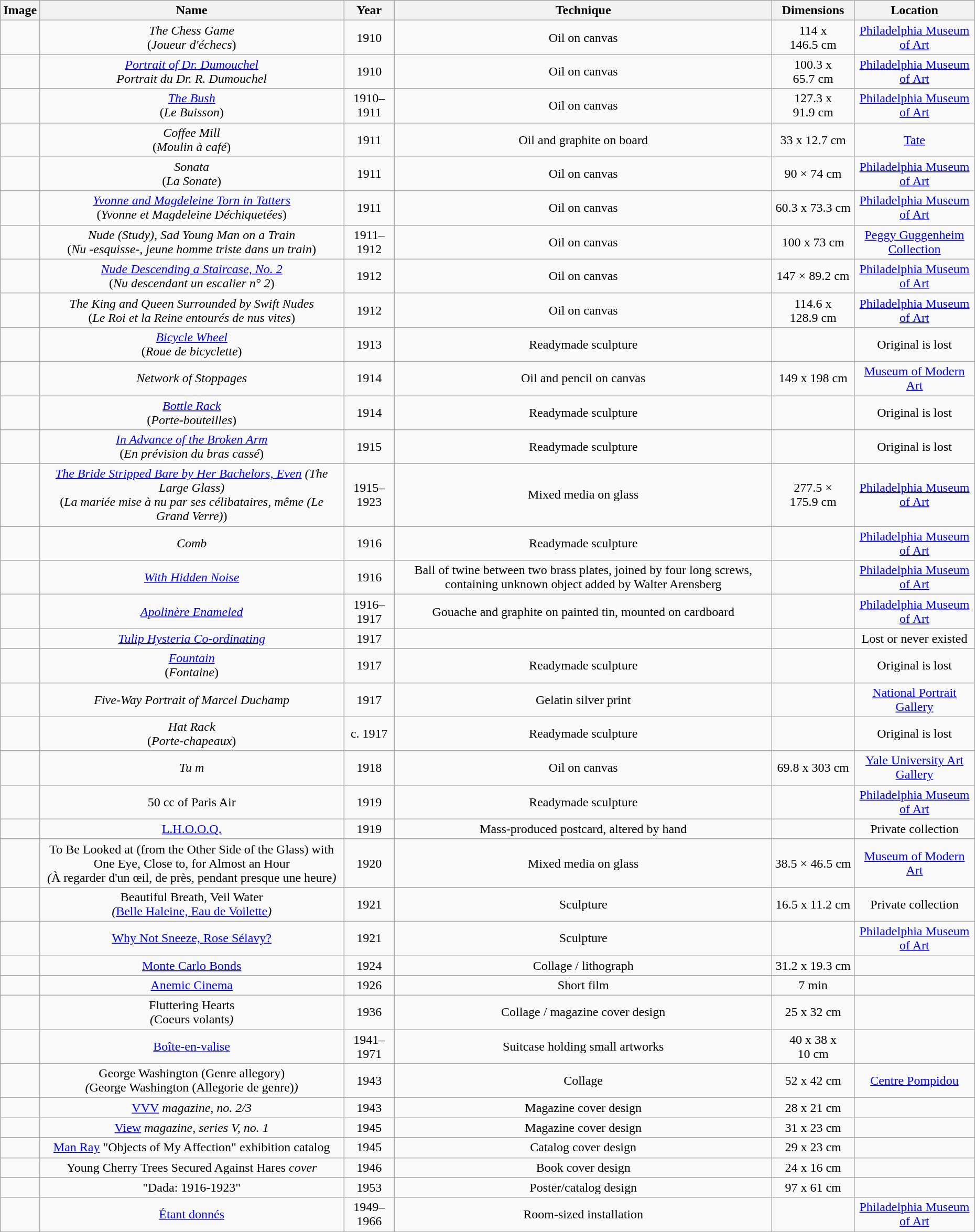<table class="sortable wikitable" style="margin-left:0.5em; text-align:center">
<tr>
<th class="unsortable">Image</th>
<th>Name</th>
<th>Year</th>
<th>Technique</th>
<th>Dimensions</th>
<th>Location</th>
</tr>
<tr>
<td></td>
<td><em>The Chess Game</em><br>(<em>Joueur d'échecs</em>)</td>
<td>1910</td>
<td>Oil on canvas</td>
<td>114 x 146.5 cm</td>
<td><a href='#'>Philadelphia Museum of Art</a></td>
</tr>
<tr>
<td></td>
<td><em><a href='#'>Portrait of Dr. Dumouchel</a></em><br><em>Portrait du Dr. R. Dumouchel</em></td>
<td>1910</td>
<td>Oil on canvas</td>
<td>100.3 x 65.7 cm</td>
<td><a href='#'>Philadelphia Museum of Art</a></td>
</tr>
<tr>
<td></td>
<td><em><a href='#'>The Bush</a></em><br>(<em>Le Buisson</em>)</td>
<td>1910–1911</td>
<td>Oil on canvas</td>
<td>127.3 x 91.9 cm</td>
<td><a href='#'>Philadelphia Museum of Art</a></td>
</tr>
<tr>
<td></td>
<td><em>Coffee Mill</em><br>(<em>Moulin à café</em>)</td>
<td>1911</td>
<td>Oil and graphite on board</td>
<td>33 x 12.7 cm</td>
<td><a href='#'>Tate</a></td>
</tr>
<tr>
<td></td>
<td><em>Sonata</em><br>(<em>La Sonate</em>)</td>
<td>1911</td>
<td>Oil on canvas</td>
<td>90 × 74 cm</td>
<td><a href='#'>Philadelphia Museum of Art</a></td>
</tr>
<tr>
<td></td>
<td><em><a href='#'>Yvonne and Magdeleine Torn in Tatters</a></em><br>(<em>Yvonne et Magdeleine Déchiquetées</em>)</td>
<td>1911</td>
<td>Oil on canvas</td>
<td>60.3 x 73.3 cm</td>
<td><a href='#'>Philadelphia Museum of Art</a></td>
</tr>
<tr>
<td></td>
<td><em>Nude (Study), Sad Young Man on a Train</em><br>(<em>Nu -esquisse-, jeune homme triste dans un train</em>)</td>
<td>1911–1912</td>
<td>Oil on canvas</td>
<td>100 x 73 cm</td>
<td><a href='#'>Peggy Guggenheim Collection</a></td>
</tr>
<tr>
<td></td>
<td><em><a href='#'>Nude Descending a Staircase, No. 2</a></em><br>(<em>Nu descendant un escalier n° 2</em>)</td>
<td>1912</td>
<td>Oil on canvas</td>
<td>147 × 89.2 cm</td>
<td><a href='#'>Philadelphia Museum of Art</a></td>
</tr>
<tr>
<td></td>
<td><em>The King and Queen Surrounded by Swift Nudes</em><br>(<em>Le Roi et la Reine entourés de nus vites</em>)</td>
<td>1912</td>
<td>Oil on canvas</td>
<td>114.6 x 128.9 cm</td>
<td><a href='#'>Philadelphia Museum of Art</a></td>
</tr>
<tr>
<td></td>
<td><em><a href='#'>Bicycle Wheel</a></em><br>(<em>Roue de bicyclette</em>)</td>
<td>1913</td>
<td>Readymade sculpture</td>
<td></td>
<td>Original is lost</td>
</tr>
<tr>
<td></td>
<td><em>Network of Stoppages</em></td>
<td>1914</td>
<td>Oil and pencil on canvas</td>
<td>149 x 198 cm</td>
<td><a href='#'>Museum of Modern Art</a></td>
</tr>
<tr>
<td></td>
<td><em><a href='#'>Bottle Rack</a></em><br>(<em>Porte-bouteilles</em>)</td>
<td>1914</td>
<td>Readymade sculpture</td>
<td></td>
<td>Original is lost</td>
</tr>
<tr>
<td></td>
<td><em><a href='#'>In Advance of the Broken Arm</a></em><br>(<em>En prévision du bras cassé</em>)</td>
<td>1915</td>
<td>Readymade sculpture</td>
<td></td>
<td>Original is lost</td>
</tr>
<tr>
<td></td>
<td><em><a href='#'>The Bride Stripped Bare by Her Bachelors, Even</a> (The Large Glass)</em><br>(<em>La mariée mise à nu par ses célibataires, même (Le Grand Verre)</em>)</td>
<td>1915–1923</td>
<td>Mixed media on glass</td>
<td>277.5 × 175.9 cm</td>
<td><a href='#'>Philadelphia Museum of Art</a></td>
</tr>
<tr>
<td></td>
<td><em>Comb</em></td>
<td>1916</td>
<td>Readymade sculpture</td>
<td></td>
<td><a href='#'>Philadelphia Museum of Art</a></td>
</tr>
<tr>
<td></td>
<td><em><a href='#'>With Hidden Noise</a></em></td>
<td>1916</td>
<td>Ball of twine between two brass plates, joined by four long screws, containing unknown object added by Walter Arensberg</td>
<td></td>
<td><a href='#'>Philadelphia Museum of Art</a></td>
</tr>
<tr>
<td></td>
<td><em><a href='#'>Apolinère Enameled</a></em></td>
<td>1916–1917</td>
<td>Gouache and graphite on painted tin, mounted on cardboard</td>
<td></td>
<td><a href='#'>Philadelphia Museum of Art</a></td>
</tr>
<tr>
<td></td>
<td><em><a href='#'>Tulip Hysteria Co-ordinating</a></em></td>
<td>1917</td>
<td></td>
<td></td>
<td>Lost or never existed</td>
</tr>
<tr>
<td></td>
<td><em><a href='#'>Fountain</a></em><br>(<em>Fontaine</em>)</td>
<td>1917</td>
<td>Readymade sculpture</td>
<td></td>
<td>Original is lost</td>
</tr>
<tr>
<td></td>
<td><em>Five-Way Portrait of Marcel Duchamp</em></td>
<td>1917</td>
<td>Gelatin silver print</td>
<td></td>
<td><a href='#'>National Portrait Gallery</a></td>
</tr>
<tr>
<td></td>
<td><em>Hat Rack</em><br>(<em>Porte-chapeaux</em>)</td>
<td>c. 1917</td>
<td>Readymade sculpture</td>
<td></td>
<td>Original is lost</td>
</tr>
<tr>
<td></td>
<td><em>Tu m<strong></td>
<td>1918</td>
<td>Oil on canvas</td>
<td>69.8 x 303 cm</td>
<td><a href='#'>Yale University Art Gallery</a></td>
</tr>
<tr>
<td></td>
<td></em>50 cc of Paris Air<em></td>
<td>1919</td>
<td>Readymade sculpture</td>
<td></td>
<td><a href='#'>Philadelphia Museum of Art</a></td>
</tr>
<tr>
<td></td>
<td></em><a href='#'>L.H.O.O.Q.</a><em></td>
<td>1919</td>
<td>Mass-produced postcard, altered by hand</td>
<td></td>
<td>Private collection</td>
</tr>
<tr>
<td></td>
<td></em>To Be Looked at (from the Other Side of the Glass) with One Eye, Close to, for Almost an Hour<em><br>(</em>À regarder d'un œil, de près, pendant presque une heure<em>)</td>
<td>1920</td>
<td>Mixed media on glass</td>
<td>38.5 × 46.5 cm</td>
<td><a href='#'>Museum of Modern Art</a></td>
</tr>
<tr>
<td></td>
<td></em>Beautiful Breath, Veil Water<em><br>(</em><a href='#'>Belle Haleine, Eau de Voilette</a><em>)</td>
<td>1921</td>
<td>Sculpture</td>
<td>16.5 x 11.2 cm</td>
<td>Private collection</td>
</tr>
<tr>
<td></td>
<td></em><a href='#'>Why Not Sneeze, Rose Sélavy?</a><em></td>
<td>1921</td>
<td>Sculpture</td>
<td></td>
<td><a href='#'>Philadelphia Museum of Art</a></td>
</tr>
<tr>
<td></td>
<td></em><a href='#'>Monte Carlo Bonds</a><em></td>
<td>1924</td>
<td>Collage / lithograph</td>
<td>31.2 x 19.3 cm</td>
<td></td>
</tr>
<tr>
<td></td>
<td></em><a href='#'>Anemic Cinema</a><em></td>
<td>1926</td>
<td>Short film</td>
<td>7 min</td>
<td></td>
</tr>
<tr>
<td></td>
<td></em>Fluttering Hearts<em><br>(</em>Coeurs volants<em>)</td>
<td>1936</td>
<td>Collage / magazine cover design</td>
<td>25 x 32 cm</td>
<td></td>
</tr>
<tr>
<td></td>
<td></em><a href='#'>Boîte-en-valise</a><em></td>
<td>1941–1971</td>
<td>Suitcase holding small artworks</td>
<td>40 x 38 x 10 cm</td>
<td></td>
</tr>
<tr>
<td></td>
<td></em>George Washington (Genre allegory)<em><br>(</em>George Washington (Allegorie de genre)<em>)</td>
<td>1943</td>
<td>Collage</td>
<td>52 x 42 cm</td>
<td><a href='#'>Centre Pompidou</a></td>
</tr>
<tr>
<td></td>
<td></em><a href='#'>VVV</a><em> magazine, no. 2/3</td>
<td>1943</td>
<td>Magazine cover design</td>
<td>28 x 21 cm</td>
<td></td>
</tr>
<tr>
<td></td>
<td></em><a href='#'>View</a><em> magazine, series V, no. 1</td>
<td>1945</td>
<td>Magazine cover design</td>
<td>31 x 23 cm</td>
<td></td>
</tr>
<tr>
<td></td>
<td><a href='#'>Man Ray</a> "Objects of My Affection" exhibition catalog</td>
<td>1945</td>
<td>Catalog cover design</td>
<td>29 x 23 cm</td>
<td></td>
</tr>
<tr>
<td></td>
<td></em>Young Cherry Trees Secured Against Hares<em> cover</td>
<td>1946</td>
<td>Book cover design</td>
<td>24 x 16 cm</td>
<td></td>
</tr>
<tr>
<td></td>
<td>"Dada: 1916-1923"</td>
<td>1953</td>
<td>Poster/catalog design</td>
<td>97 x 61 cm</td>
<td></td>
</tr>
<tr>
<td></td>
<td></em><a href='#'>Étant donnés</a><em></td>
<td>1949–1966</td>
<td>Room-sized installation</td>
<td></td>
<td><a href='#'>Philadelphia Museum of Art</a></td>
</tr>
</table>
